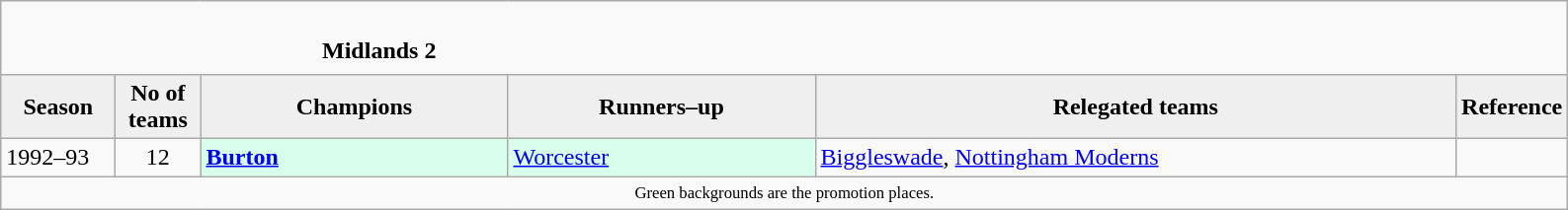<table class="wikitable" style="text-align: left;">
<tr>
<td colspan="11" cellpadding="0" cellspacing="0"><br><table border="0" style="width:100%;" cellpadding="0" cellspacing="0">
<tr>
<td style="width:20%; border:0;"></td>
<td style="border:0;"><strong>Midlands 2</strong></td>
<td style="width:20%; border:0;"></td>
</tr>
</table>
</td>
</tr>
<tr>
<th style="background:#efefef; width:70px;">Season</th>
<th style="background:#efefef; width:50px;">No of teams</th>
<th style="background:#efefef; width:200px;">Champions</th>
<th style="background:#efefef; width:200px;">Runners–up</th>
<th style="background:#efefef; width:425px;">Relegated teams</th>
<th style="background:#efefef; width:50px;">Reference</th>
</tr>
<tr align=left>
<td>1992–93</td>
<td style="text-align: center;">12</td>
<td style="background:#d8ffeb;"><strong><a href='#'>Burton</a></strong></td>
<td style="background:#d8ffeb;"><a href='#'>Worcester</a></td>
<td><a href='#'>Biggleswade</a>, <a href='#'>Nottingham Moderns</a></td>
<td></td>
</tr>
<tr>
<td colspan="15"  style="border:0; font-size:smaller; text-align:center;"><small><span>Green backgrounds</span> are the promotion places.</small></td>
</tr>
</table>
